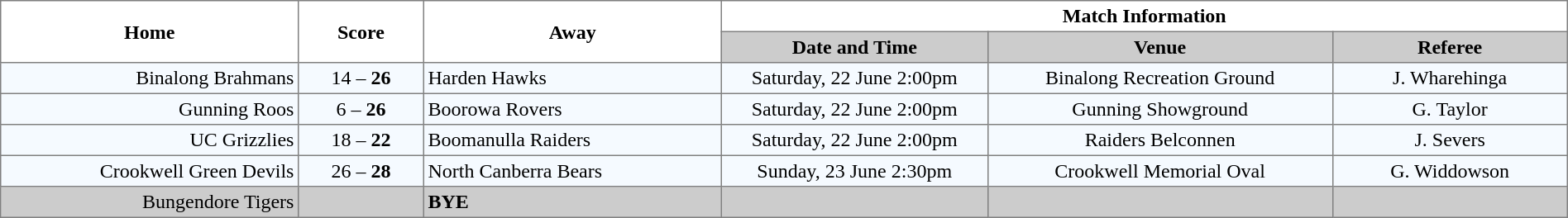<table border="1" cellpadding="3" cellspacing="0" width="100%" style="border-collapse:collapse;  text-align:center;">
<tr>
<th rowspan="2" width="19%">Home</th>
<th rowspan="2" width="8%">Score</th>
<th rowspan="2" width="19%">Away</th>
<th colspan="3">Match Information</th>
</tr>
<tr bgcolor="#CCCCCC">
<th width="17%">Date and Time</th>
<th width="22%">Venue</th>
<th width="50%">Referee</th>
</tr>
<tr style="text-align:center; background:#f5faff;">
<td align="right">Binalong Brahmans </td>
<td align="center">14 – <strong>26</strong></td>
<td align="left"> Harden Hawks</td>
<td>Saturday, 22 June 2:00pm</td>
<td>Binalong Recreation Ground</td>
<td>J. Wharehinga</td>
</tr>
<tr style="text-align:center; background:#f5faff;">
<td align="right">Gunning Roos </td>
<td align="center">6 – <strong>26</strong></td>
<td align="left"><strong></strong> Boorowa Rovers</td>
<td>Saturday, 22 June 2:00pm</td>
<td>Gunning Showground</td>
<td>G. Taylor</td>
</tr>
<tr style="text-align:center; background:#f5faff;">
<td align="right">UC Grizzlies </td>
<td align="center">18 – <strong>22</strong></td>
<td align="left"> Boomanulla Raiders</td>
<td>Saturday, 22 June 2:00pm</td>
<td>Raiders Belconnen</td>
<td>J. Severs</td>
</tr>
<tr style="text-align:center; background:#f5faff;">
<td align="right">Crookwell Green Devils </td>
<td align="center">26 – <strong>28</strong></td>
<td align="left"> North Canberra Bears</td>
<td>Sunday, 23 June 2:30pm</td>
<td>Crookwell Memorial Oval</td>
<td>G. Widdowson</td>
</tr>
<tr style="text-align:center; background:#CCCCCC;">
<td align="right">Bungendore Tigers </td>
<td></td>
<td align="left"><strong>BYE</strong></td>
<td></td>
<td></td>
<td></td>
</tr>
</table>
